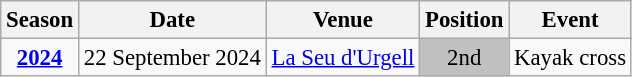<table class="wikitable" style="text-align:center; font-size:95%;">
<tr>
<th>Season</th>
<th>Date</th>
<th>Venue</th>
<th>Position</th>
<th>Event</th>
</tr>
<tr>
<td><strong><a href='#'>2024</a></strong></td>
<td align=right>22 September 2024</td>
<td align=left><a href='#'>La Seu d'Urgell</a></td>
<td bgcolor=silver>2nd</td>
<td>Kayak cross</td>
</tr>
</table>
